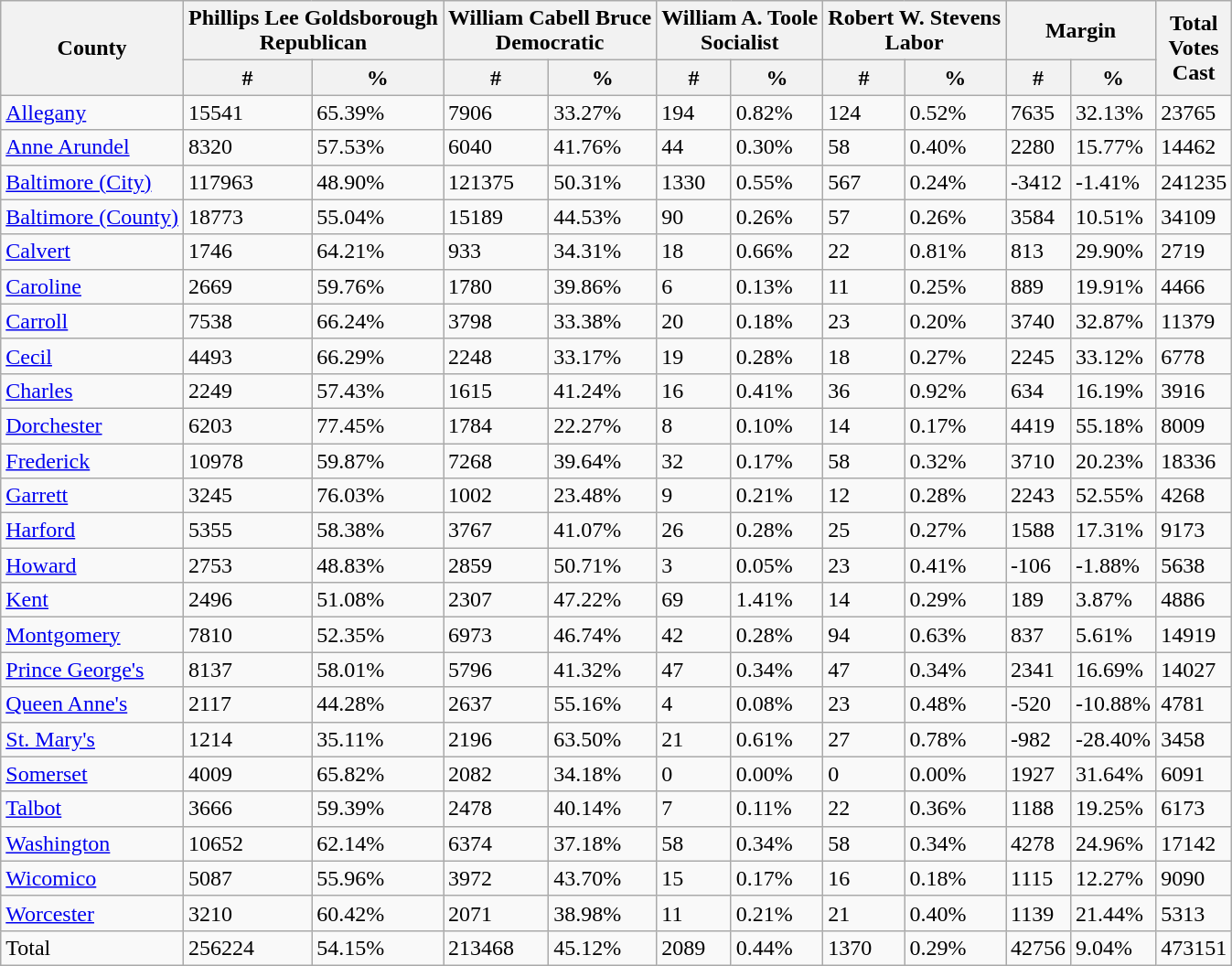<table class="wikitable sortable">
<tr>
<th rowspan="2">County</th>
<th colspan="2" >Phillips Lee Goldsborough<br>Republican</th>
<th colspan="2" >William Cabell Bruce<br>Democratic</th>
<th colspan="2" >William A. Toole<br>Socialist</th>
<th colspan="2" >Robert W. Stevens<br>Labor</th>
<th colspan="2">Margin</th>
<th rowspan="2">Total<br>Votes<br>Cast</th>
</tr>
<tr>
<th>#</th>
<th>%</th>
<th>#</th>
<th>%</th>
<th>#</th>
<th>%</th>
<th>#</th>
<th>%</th>
<th>#</th>
<th>%</th>
</tr>
<tr>
<td><a href='#'>Allegany</a></td>
<td>15541</td>
<td>65.39%</td>
<td>7906</td>
<td>33.27%</td>
<td>194</td>
<td>0.82%</td>
<td>124</td>
<td>0.52%</td>
<td>7635</td>
<td>32.13%</td>
<td>23765</td>
</tr>
<tr>
<td><a href='#'>Anne Arundel</a></td>
<td>8320</td>
<td>57.53%</td>
<td>6040</td>
<td>41.76%</td>
<td>44</td>
<td>0.30%</td>
<td>58</td>
<td>0.40%</td>
<td>2280</td>
<td>15.77%</td>
<td>14462</td>
</tr>
<tr>
<td><a href='#'>Baltimore (City)</a></td>
<td>117963</td>
<td>48.90%</td>
<td>121375</td>
<td>50.31%</td>
<td>1330</td>
<td>0.55%</td>
<td>567</td>
<td>0.24%</td>
<td>-3412</td>
<td>-1.41%</td>
<td>241235</td>
</tr>
<tr>
<td><a href='#'>Baltimore (County)</a></td>
<td>18773</td>
<td>55.04%</td>
<td>15189</td>
<td>44.53%</td>
<td>90</td>
<td>0.26%</td>
<td>57</td>
<td>0.26%</td>
<td>3584</td>
<td>10.51%</td>
<td>34109</td>
</tr>
<tr>
<td><a href='#'>Calvert</a></td>
<td>1746</td>
<td>64.21%</td>
<td>933</td>
<td>34.31%</td>
<td>18</td>
<td>0.66%</td>
<td>22</td>
<td>0.81%</td>
<td>813</td>
<td>29.90%</td>
<td>2719</td>
</tr>
<tr>
<td><a href='#'>Caroline</a></td>
<td>2669</td>
<td>59.76%</td>
<td>1780</td>
<td>39.86%</td>
<td>6</td>
<td>0.13%</td>
<td>11</td>
<td>0.25%</td>
<td>889</td>
<td>19.91%</td>
<td>4466</td>
</tr>
<tr>
<td><a href='#'>Carroll</a></td>
<td>7538</td>
<td>66.24%</td>
<td>3798</td>
<td>33.38%</td>
<td>20</td>
<td>0.18%</td>
<td>23</td>
<td>0.20%</td>
<td>3740</td>
<td>32.87%</td>
<td>11379</td>
</tr>
<tr>
<td><a href='#'>Cecil</a></td>
<td>4493</td>
<td>66.29%</td>
<td>2248</td>
<td>33.17%</td>
<td>19</td>
<td>0.28%</td>
<td>18</td>
<td>0.27%</td>
<td>2245</td>
<td>33.12%</td>
<td>6778</td>
</tr>
<tr>
<td><a href='#'>Charles</a></td>
<td>2249</td>
<td>57.43%</td>
<td>1615</td>
<td>41.24%</td>
<td>16</td>
<td>0.41%</td>
<td>36</td>
<td>0.92%</td>
<td>634</td>
<td>16.19%</td>
<td>3916</td>
</tr>
<tr>
<td><a href='#'>Dorchester</a></td>
<td>6203</td>
<td>77.45%</td>
<td>1784</td>
<td>22.27%</td>
<td>8</td>
<td>0.10%</td>
<td>14</td>
<td>0.17%</td>
<td>4419</td>
<td>55.18%</td>
<td>8009</td>
</tr>
<tr>
<td><a href='#'>Frederick</a></td>
<td>10978</td>
<td>59.87%</td>
<td>7268</td>
<td>39.64%</td>
<td>32</td>
<td>0.17%</td>
<td>58</td>
<td>0.32%</td>
<td>3710</td>
<td>20.23%</td>
<td>18336</td>
</tr>
<tr>
<td><a href='#'>Garrett</a></td>
<td>3245</td>
<td>76.03%</td>
<td>1002</td>
<td>23.48%</td>
<td>9</td>
<td>0.21%</td>
<td>12</td>
<td>0.28%</td>
<td>2243</td>
<td>52.55%</td>
<td>4268</td>
</tr>
<tr>
<td><a href='#'>Harford</a></td>
<td>5355</td>
<td>58.38%</td>
<td>3767</td>
<td>41.07%</td>
<td>26</td>
<td>0.28%</td>
<td>25</td>
<td>0.27%</td>
<td>1588</td>
<td>17.31%</td>
<td>9173</td>
</tr>
<tr>
<td><a href='#'>Howard</a></td>
<td>2753</td>
<td>48.83%</td>
<td>2859</td>
<td>50.71%</td>
<td>3</td>
<td>0.05%</td>
<td>23</td>
<td>0.41%</td>
<td>-106</td>
<td>-1.88%</td>
<td>5638</td>
</tr>
<tr>
<td><a href='#'>Kent</a></td>
<td>2496</td>
<td>51.08%</td>
<td>2307</td>
<td>47.22%</td>
<td>69</td>
<td>1.41%</td>
<td>14</td>
<td>0.29%</td>
<td>189</td>
<td>3.87%</td>
<td>4886</td>
</tr>
<tr>
<td><a href='#'>Montgomery</a></td>
<td>7810</td>
<td>52.35%</td>
<td>6973</td>
<td>46.74%</td>
<td>42</td>
<td>0.28%</td>
<td>94</td>
<td>0.63%</td>
<td>837</td>
<td>5.61%</td>
<td>14919</td>
</tr>
<tr>
<td><a href='#'>Prince George's</a></td>
<td>8137</td>
<td>58.01%</td>
<td>5796</td>
<td>41.32%</td>
<td>47</td>
<td>0.34%</td>
<td>47</td>
<td>0.34%</td>
<td>2341</td>
<td>16.69%</td>
<td>14027</td>
</tr>
<tr>
<td><a href='#'>Queen Anne's</a></td>
<td>2117</td>
<td>44.28%</td>
<td>2637</td>
<td>55.16%</td>
<td>4</td>
<td>0.08%</td>
<td>23</td>
<td>0.48%</td>
<td>-520</td>
<td>-10.88%</td>
<td>4781</td>
</tr>
<tr>
<td><a href='#'>St. Mary's</a></td>
<td>1214</td>
<td>35.11%</td>
<td>2196</td>
<td>63.50%</td>
<td>21</td>
<td>0.61%</td>
<td>27</td>
<td>0.78%</td>
<td>-982</td>
<td>-28.40%</td>
<td>3458</td>
</tr>
<tr>
<td><a href='#'>Somerset</a></td>
<td>4009</td>
<td>65.82%</td>
<td>2082</td>
<td>34.18%</td>
<td>0</td>
<td>0.00%</td>
<td>0</td>
<td>0.00%</td>
<td>1927</td>
<td>31.64%</td>
<td>6091</td>
</tr>
<tr>
<td><a href='#'>Talbot</a></td>
<td>3666</td>
<td>59.39%</td>
<td>2478</td>
<td>40.14%</td>
<td>7</td>
<td>0.11%</td>
<td>22</td>
<td>0.36%</td>
<td>1188</td>
<td>19.25%</td>
<td>6173</td>
</tr>
<tr>
<td><a href='#'>Washington</a></td>
<td>10652</td>
<td>62.14%</td>
<td>6374</td>
<td>37.18%</td>
<td>58</td>
<td>0.34%</td>
<td>58</td>
<td>0.34%</td>
<td>4278</td>
<td>24.96%</td>
<td>17142</td>
</tr>
<tr>
<td><a href='#'>Wicomico</a></td>
<td>5087</td>
<td>55.96%</td>
<td>3972</td>
<td>43.70%</td>
<td>15</td>
<td>0.17%</td>
<td>16</td>
<td>0.18%</td>
<td>1115</td>
<td>12.27%</td>
<td>9090</td>
</tr>
<tr>
<td><a href='#'>Worcester</a></td>
<td>3210</td>
<td>60.42%</td>
<td>2071</td>
<td>38.98%</td>
<td>11</td>
<td>0.21%</td>
<td>21</td>
<td>0.40%</td>
<td>1139</td>
<td>21.44%</td>
<td>5313</td>
</tr>
<tr>
<td>Total</td>
<td>256224</td>
<td>54.15%</td>
<td>213468</td>
<td>45.12%</td>
<td>2089</td>
<td>0.44%</td>
<td>1370</td>
<td>0.29%</td>
<td>42756</td>
<td>9.04%</td>
<td>473151</td>
</tr>
</table>
